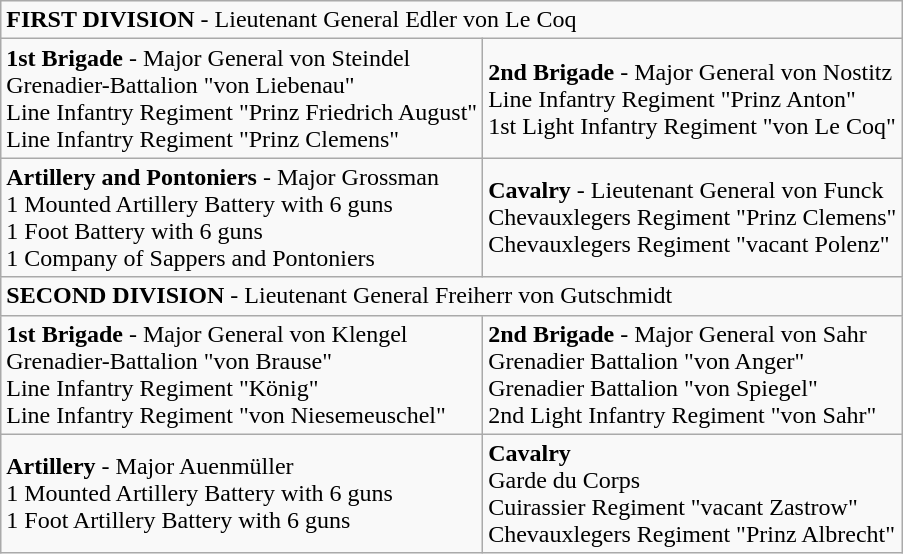<table class="wikitable mw-collapsible">
<tr>
<td colspan="2"><strong>FIRST DIVISION</strong> - Lieutenant General Edler von Le Coq</td>
</tr>
<tr>
<td><strong>1st Brigade</strong> - Major General von Steindel<br>Grenadier-Battalion "von Liebenau"<br>Line Infantry Regiment "Prinz Friedrich August"<br>Line Infantry Regiment "Prinz Clemens"</td>
<td><strong>2nd Brigade</strong> - Major General von Nostitz<br>Line Infantry Regiment "Prinz Anton"<br>1st Light Infantry Regiment "von Le Coq"</td>
</tr>
<tr>
<td><strong>Artillery and Pontoniers</strong> - Major Grossman<br>1 Mounted Artillery Battery with 6 guns<br>1 Foot Battery with 6 guns<br>1 Company of Sappers and Pontoniers</td>
<td><strong>Cavalry</strong> - Lieutenant General von Funck<br>Chevauxlegers Regiment "Prinz Clemens"<br>Chevauxlegers Regiment "vacant Polenz"</td>
</tr>
<tr>
<td colspan="2"><strong>SECOND DIVISION</strong> - Lieutenant General Freiherr von Gutschmidt</td>
</tr>
<tr>
<td><strong>1st</strong> <strong>Brigade</strong> - Major General von Klengel<br>Grenadier-Battalion "von Brause"<br>Line Infantry Regiment "König"<br>Line Infantry Regiment "von Niesemeuschel"</td>
<td><strong>2nd Brigade</strong> - Major General von Sahr<br>Grenadier Battalion "von Anger"<br>Grenadier Battalion "von Spiegel"<br>2nd Light Infantry Regiment "von Sahr"</td>
</tr>
<tr>
<td><strong>Artillery</strong> - Major Auenmüller<br>1 Mounted Artillery Battery with 6 guns<br>1 Foot Artillery Battery with 6 guns</td>
<td><strong>Cavalry</strong><br>Garde du Corps<br>Cuirassier Regiment "vacant Zastrow"<br>Chevauxlegers Regiment "Prinz Albrecht"</td>
</tr>
</table>
